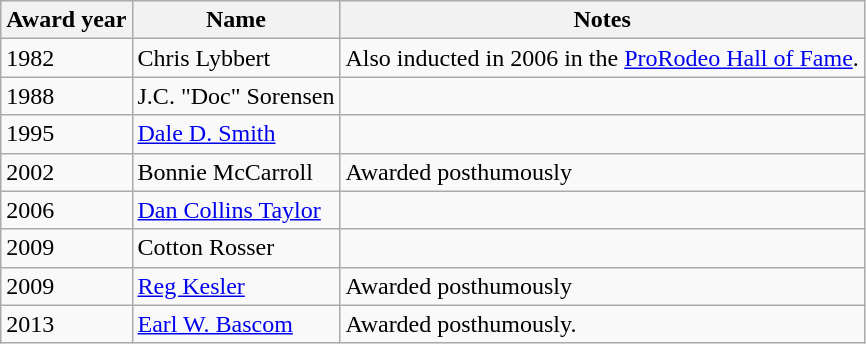<table class="wikitable sortable">
<tr>
<th>Award year</th>
<th>Name</th>
<th>Notes</th>
</tr>
<tr>
<td>1982</td>
<td>Chris Lybbert</td>
<td>Also inducted in 2006 in the <a href='#'>ProRodeo Hall of Fame</a>.</td>
</tr>
<tr>
<td>1988</td>
<td>J.C. "Doc" Sorensen</td>
<td></td>
</tr>
<tr>
<td>1995</td>
<td><a href='#'>Dale D. Smith</a></td>
<td></td>
</tr>
<tr>
<td>2002</td>
<td>Bonnie McCarroll</td>
<td>Awarded posthumously</td>
</tr>
<tr>
<td>2006</td>
<td><a href='#'>Dan Collins Taylor</a></td>
<td></td>
</tr>
<tr>
<td>2009</td>
<td>Cotton Rosser</td>
<td></td>
</tr>
<tr>
<td>2009</td>
<td><a href='#'>Reg Kesler</a></td>
<td>Awarded posthumously</td>
</tr>
<tr>
<td>2013</td>
<td><a href='#'>Earl W. Bascom</a></td>
<td>Awarded posthumously.</td>
</tr>
</table>
